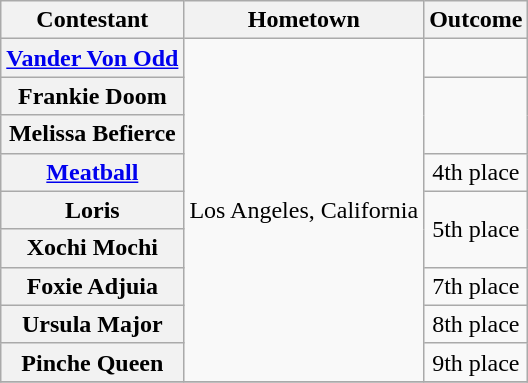<table class="wikitable sortable" style="text-align:center">
<tr>
<th scope="col">Contestant</th>
<th scope="col">Hometown</th>
<th scope="col">Outcome</th>
</tr>
<tr>
<th scope="row"><a href='#'>Vander Von Odd</a></th>
<td rowspan="9">Los Angeles, California</td>
<td></td>
</tr>
<tr>
<th scope="row">Frankie Doom</th>
<td rowspan="2"></td>
</tr>
<tr>
<th scope="row" nowrap>Melissa Befierce</th>
</tr>
<tr>
<th scope="row"><a href='#'>Meatball</a></th>
<td>4th place</td>
</tr>
<tr>
<th scope="row">Loris</th>
<td rowspan="2">5th place</td>
</tr>
<tr>
<th scope="row">Xochi Mochi</th>
</tr>
<tr>
<th scope="row">Foxie Adjuia</th>
<td>7th place</td>
</tr>
<tr>
<th scope="row">Ursula Major</th>
<td>8th place</td>
</tr>
<tr>
<th scope="row">Pinche Queen</th>
<td>9th place</td>
</tr>
<tr>
</tr>
</table>
